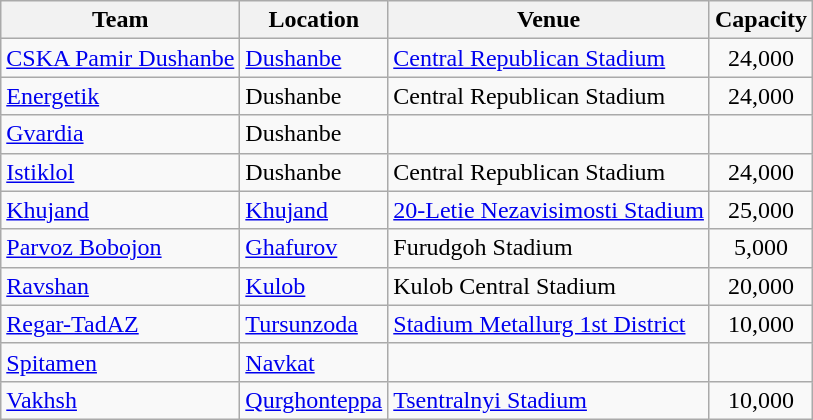<table class="wikitable sortable" border="1">
<tr>
<th>Team</th>
<th>Location</th>
<th>Venue</th>
<th>Capacity</th>
</tr>
<tr>
<td><a href='#'>CSKA Pamir Dushanbe</a></td>
<td><a href='#'>Dushanbe</a></td>
<td><a href='#'>Central Republican Stadium</a></td>
<td style="text-align:center;">24,000</td>
</tr>
<tr>
<td><a href='#'>Energetik</a></td>
<td>Dushanbe</td>
<td>Central Republican Stadium</td>
<td style="text-align:center;">24,000</td>
</tr>
<tr>
<td><a href='#'>Gvardia</a></td>
<td>Dushanbe</td>
<td></td>
<td style="text-align:center;"></td>
</tr>
<tr>
<td><a href='#'>Istiklol</a></td>
<td>Dushanbe</td>
<td>Central Republican Stadium</td>
<td style="text-align:center;">24,000</td>
</tr>
<tr>
<td><a href='#'>Khujand</a></td>
<td><a href='#'>Khujand</a></td>
<td><a href='#'>20-Letie Nezavisimosti Stadium</a></td>
<td style="text-align:center;">25,000</td>
</tr>
<tr>
<td><a href='#'>Parvoz Bobojon</a></td>
<td><a href='#'>Ghafurov</a></td>
<td>Furudgoh Stadium</td>
<td style="text-align:center;">5,000</td>
</tr>
<tr>
<td><a href='#'>Ravshan</a></td>
<td><a href='#'>Kulob</a></td>
<td>Kulob Central Stadium</td>
<td style="text-align:center;">20,000</td>
</tr>
<tr>
<td><a href='#'>Regar-TadAZ</a></td>
<td><a href='#'>Tursunzoda</a></td>
<td><a href='#'>Stadium Metallurg 1st District</a></td>
<td style="text-align:center;">10,000</td>
</tr>
<tr>
<td><a href='#'>Spitamen</a></td>
<td><a href='#'>Navkat</a></td>
<td></td>
<td style="text-align:center;"></td>
</tr>
<tr>
<td><a href='#'>Vakhsh</a></td>
<td><a href='#'>Qurghonteppa</a></td>
<td><a href='#'>Tsentralnyi Stadium</a></td>
<td style="text-align:center;">10,000</td>
</tr>
</table>
